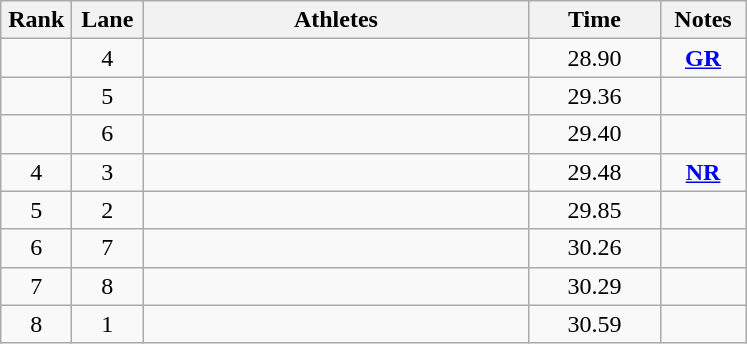<table class="wikitable sortable" style="text-align:center;">
<tr>
<th width=40>Rank</th>
<th width=40>Lane</th>
<th width=250>Athletes</th>
<th width=80>Time</th>
<th width=50>Notes</th>
</tr>
<tr>
<td></td>
<td>4</td>
<td align=left></td>
<td>28.90</td>
<td><strong><a href='#'>GR</a></strong></td>
</tr>
<tr>
<td></td>
<td>5</td>
<td align=left></td>
<td>29.36</td>
<td></td>
</tr>
<tr>
<td></td>
<td>6</td>
<td align=left></td>
<td>29.40</td>
<td></td>
</tr>
<tr>
<td>4</td>
<td>3</td>
<td align=left></td>
<td>29.48</td>
<td><strong><a href='#'>NR</a></strong></td>
</tr>
<tr>
<td>5</td>
<td>2</td>
<td align=left></td>
<td>29.85</td>
<td></td>
</tr>
<tr>
<td>6</td>
<td>7</td>
<td align=left></td>
<td>30.26</td>
<td></td>
</tr>
<tr>
<td>7</td>
<td>8</td>
<td align=left></td>
<td>30.29</td>
<td></td>
</tr>
<tr>
<td>8</td>
<td>1</td>
<td align=left></td>
<td>30.59</td>
<td></td>
</tr>
</table>
